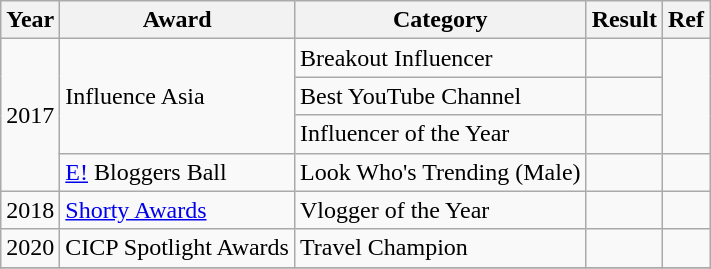<table class="wikitable sortable">
<tr>
<th>Year</th>
<th>Award</th>
<th>Category</th>
<th>Result</th>
<th>Ref</th>
</tr>
<tr>
<td rowspan="4">2017</td>
<td rowspan="3">Influence Asia</td>
<td>Breakout Influencer</td>
<td></td>
<td rowspan="3"></td>
</tr>
<tr>
<td>Best YouTube Channel</td>
<td></td>
</tr>
<tr>
<td>Influencer of the Year</td>
<td></td>
</tr>
<tr>
<td><a href='#'>E!</a> Bloggers Ball</td>
<td>Look Who's Trending (Male)</td>
<td></td>
<td></td>
</tr>
<tr>
<td>2018</td>
<td><a href='#'>Shorty Awards</a></td>
<td>Vlogger of the Year</td>
<td></td>
<td></td>
</tr>
<tr>
<td>2020</td>
<td>CICP Spotlight Awards</td>
<td>Travel Champion</td>
<td></td>
<td></td>
</tr>
<tr>
</tr>
</table>
